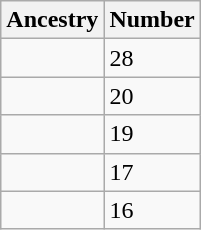<table style="float: right;" class="wikitable sortable">
<tr>
<th>Ancestry</th>
<th>Number</th>
</tr>
<tr>
<td></td>
<td>28</td>
</tr>
<tr>
<td></td>
<td>20</td>
</tr>
<tr>
<td></td>
<td>19</td>
</tr>
<tr>
<td></td>
<td>17</td>
</tr>
<tr>
<td></td>
<td>16</td>
</tr>
</table>
